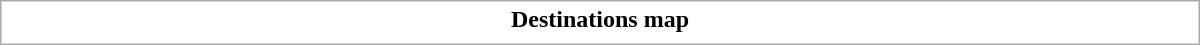<table class="collapsible uncollapsed" style="border:1px #aaa solid; width:50em; margin:0.2em auto">
<tr>
<th>Destinations map</th>
</tr>
<tr>
<td></td>
</tr>
</table>
